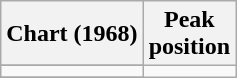<table class="wikitable sortable">
<tr>
<th align="left">Chart (1968)</th>
<th align="center">Peak<br>position</th>
</tr>
<tr>
</tr>
<tr>
</tr>
<tr>
</tr>
<tr>
<td></td>
</tr>
<tr>
</tr>
<tr>
</tr>
</table>
